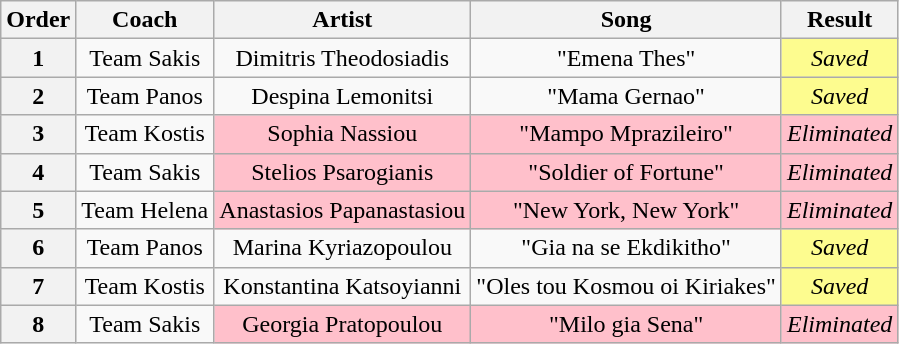<table class="wikitable" style="text-align: center; width: auto;">
<tr>
<th>Order</th>
<th>Coach</th>
<th>Artist</th>
<th>Song</th>
<th>Result</th>
</tr>
<tr>
<th>1</th>
<td>Team Sakis</td>
<td>Dimitris Theodosiadis</td>
<td>"Emena Thes"</td>
<td style="background:#fdfc8f;"><em>Saved</em></td>
</tr>
<tr>
<th>2</th>
<td>Team Panos</td>
<td>Despina Lemonitsi</td>
<td>"Mama Gernao"</td>
<td style="background:#fdfc8f;"><em>Saved</em></td>
</tr>
<tr>
<th>3</th>
<td>Team Kostis</td>
<td style="background:pink;">Sophia Nassiou</td>
<td style="background:pink;">"Mampo Mprazileiro"</td>
<td style="background:pink;"><em>Eliminated</em></td>
</tr>
<tr>
<th>4</th>
<td>Team Sakis</td>
<td style="background:pink;">Stelios Psarogianis</td>
<td style="background:pink;">"Soldier of Fortune"</td>
<td style="background:pink;"><em>Eliminated</em></td>
</tr>
<tr>
<th>5</th>
<td>Team Helena</td>
<td style="background:pink;">Anastasios Papanastasiou</td>
<td style="background:pink;">"New York, New York"</td>
<td style="background:pink;"><em>Eliminated</em></td>
</tr>
<tr>
<th>6</th>
<td>Team Panos</td>
<td>Marina Kyriazopoulou</td>
<td>"Gia na se Ekdikitho"</td>
<td style="background:#fdfc8f;"><em>Saved</em></td>
</tr>
<tr>
<th>7</th>
<td>Team Kostis</td>
<td>Konstantina Katsoyianni</td>
<td>"Oles tou Kosmou oi Kiriakes"</td>
<td style="background:#fdfc8f;"><em>Saved</em></td>
</tr>
<tr>
<th>8</th>
<td>Team Sakis</td>
<td style="background:pink;">Georgia Pratopoulou</td>
<td style="background:pink;">"Milo gia Sena"</td>
<td style="background:pink;"><em>Eliminated</em></td>
</tr>
</table>
